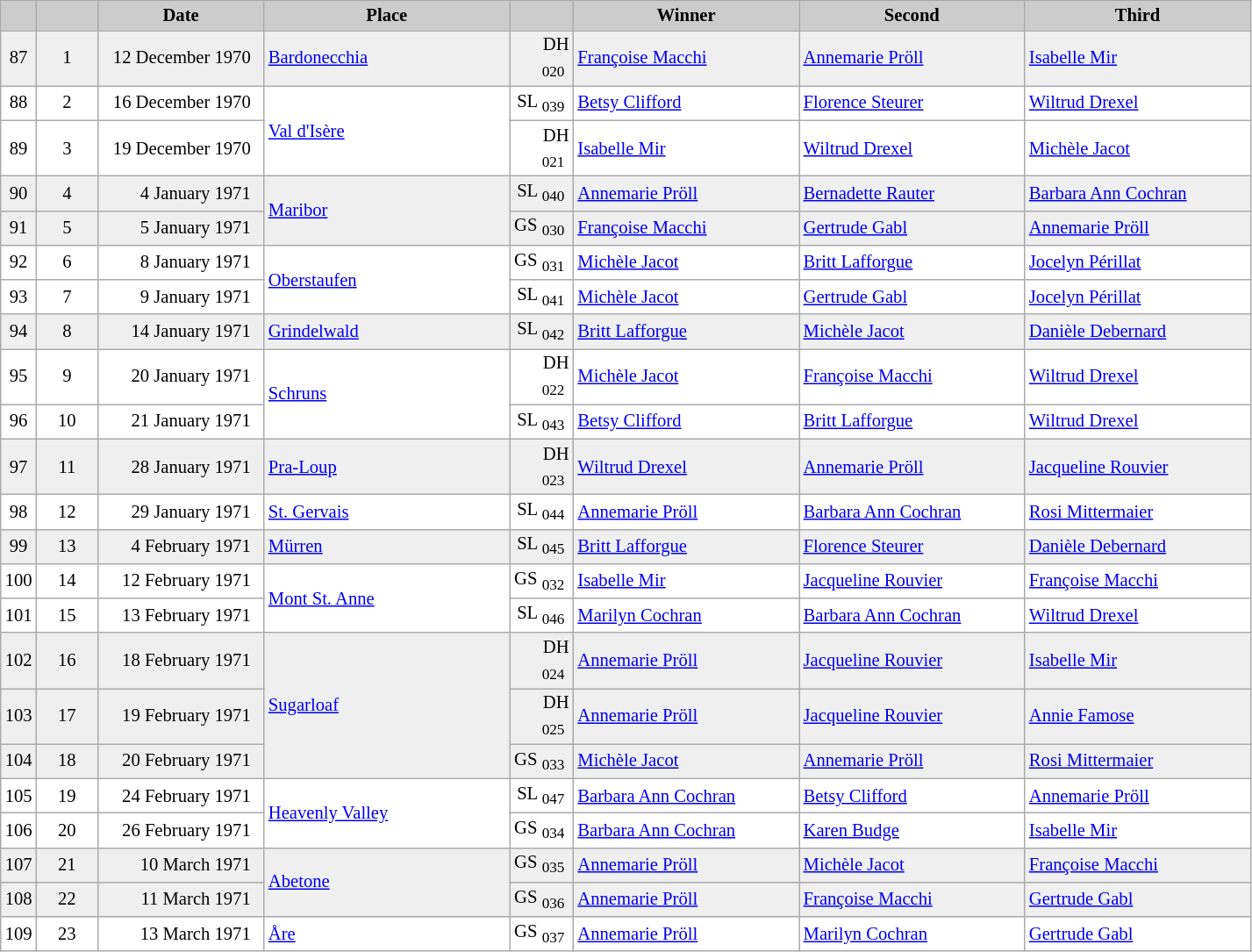<table class="wikitable plainrowheaders" style="background:#fff; font-size:86%; line-height:16px; border:grey solid 1px; border-collapse:collapse;">
<tr style="background:#ccc; text-align:center;">
<td align="center" width="13"></td>
<td align="center" width="40"></td>
<td align="center" width="120"><strong>Date</strong></td>
<td align="center" width="180"><strong>Place</strong></td>
<td align="center" width="42"></td>
<td align="center" width="165"><strong>Winner</strong></td>
<td align="center" width="165"><strong>Second</strong></td>
<td align="center" width="165"><strong>Third</strong></td>
</tr>
<tr bgcolor="#EFEFEF">
<td align=center>87</td>
<td align=center>1</td>
<td align=right>12 December 1970  </td>
<td> <a href='#'>Bardonecchia</a></td>
<td align=right>DH <sub>020</sub> </td>
<td> <a href='#'>Françoise Macchi</a></td>
<td> <a href='#'>Annemarie Pröll</a></td>
<td> <a href='#'>Isabelle Mir</a></td>
</tr>
<tr>
<td align=center>88</td>
<td align=center>2</td>
<td align=right>16 December 1970  </td>
<td rowspan=2> <a href='#'>Val d'Isère</a></td>
<td align=right>SL <sub>039</sub> </td>
<td> <a href='#'>Betsy Clifford</a></td>
<td> <a href='#'>Florence Steurer</a></td>
<td> <a href='#'>Wiltrud Drexel</a></td>
</tr>
<tr>
<td align=center>89</td>
<td align=center>3</td>
<td align=right>19 December 1970  </td>
<td align=right>DH <sub>021</sub> </td>
<td> <a href='#'>Isabelle Mir</a></td>
<td> <a href='#'>Wiltrud Drexel</a></td>
<td> <a href='#'>Michèle Jacot</a></td>
</tr>
<tr bgcolor="#EFEFEF">
<td align=center>90</td>
<td align=center>4</td>
<td align=right>4 January 1971  </td>
<td rowspan=2> <a href='#'>Maribor</a></td>
<td align=right>SL <sub>040</sub> </td>
<td> <a href='#'>Annemarie Pröll</a></td>
<td> <a href='#'>Bernadette Rauter</a></td>
<td> <a href='#'>Barbara Ann Cochran</a></td>
</tr>
<tr bgcolor="#EFEFEF">
<td align=center>91</td>
<td align=center>5</td>
<td align=right>5 January 1971  </td>
<td align=right>GS <sub>030</sub> </td>
<td> <a href='#'>Françoise Macchi</a></td>
<td> <a href='#'>Gertrude Gabl</a></td>
<td> <a href='#'>Annemarie Pröll</a></td>
</tr>
<tr>
<td align=center>92</td>
<td align=center>6</td>
<td align=right>8 January 1971  </td>
<td rowspan=2> <a href='#'>Oberstaufen</a></td>
<td align=right>GS <sub>031</sub> </td>
<td> <a href='#'>Michèle Jacot</a></td>
<td> <a href='#'>Britt Lafforgue</a></td>
<td> <a href='#'>Jocelyn Périllat</a></td>
</tr>
<tr>
<td align=center>93</td>
<td align=center>7</td>
<td align=right>9 January 1971  </td>
<td align=right>SL <sub>041</sub> </td>
<td> <a href='#'>Michèle Jacot</a></td>
<td> <a href='#'>Gertrude Gabl</a></td>
<td> <a href='#'>Jocelyn Périllat</a></td>
</tr>
<tr bgcolor="#EFEFEF">
<td align=center>94</td>
<td align=center>8</td>
<td align=right>14 January 1971  </td>
<td> <a href='#'>Grindelwald</a></td>
<td align=right>SL <sub>042</sub> </td>
<td> <a href='#'>Britt Lafforgue</a></td>
<td> <a href='#'>Michèle Jacot</a></td>
<td> <a href='#'>Danièle Debernard</a></td>
</tr>
<tr>
<td align=center>95</td>
<td align=center>9</td>
<td align=right>20 January 1971  </td>
<td rowspan=2> <a href='#'>Schruns</a></td>
<td align=right>DH <sub>022</sub> </td>
<td> <a href='#'>Michèle Jacot</a></td>
<td> <a href='#'>Françoise Macchi</a></td>
<td> <a href='#'>Wiltrud Drexel</a></td>
</tr>
<tr>
<td align=center>96</td>
<td align=center>10</td>
<td align=right>21 January 1971  </td>
<td align=right>SL <sub>043</sub> </td>
<td> <a href='#'>Betsy Clifford</a></td>
<td> <a href='#'>Britt Lafforgue</a></td>
<td> <a href='#'>Wiltrud Drexel</a></td>
</tr>
<tr bgcolor="#EFEFEF">
<td align=center>97</td>
<td align=center>11</td>
<td align=right>28 January 1971  </td>
<td> <a href='#'>Pra-Loup</a></td>
<td align=right>DH <sub>023</sub> </td>
<td> <a href='#'>Wiltrud Drexel</a></td>
<td> <a href='#'>Annemarie Pröll</a></td>
<td> <a href='#'>Jacqueline Rouvier</a></td>
</tr>
<tr>
<td align=center>98</td>
<td align=center>12</td>
<td align=right>29 January 1971  </td>
<td> <a href='#'>St. Gervais</a></td>
<td align=right>SL <sub>044</sub> </td>
<td> <a href='#'>Annemarie Pröll</a></td>
<td> <a href='#'>Barbara Ann Cochran</a></td>
<td> <a href='#'>Rosi Mittermaier</a></td>
</tr>
<tr bgcolor="#EFEFEF">
<td align=center>99</td>
<td align=center>13</td>
<td align=right>4 February 1971  </td>
<td> <a href='#'>Mürren</a></td>
<td align=right>SL <sub>045</sub> </td>
<td> <a href='#'>Britt Lafforgue</a></td>
<td> <a href='#'>Florence Steurer</a></td>
<td> <a href='#'>Danièle Debernard</a></td>
</tr>
<tr>
<td align=center>100</td>
<td align=center>14</td>
<td align=right>12 February 1971  </td>
<td rowspan=2> <a href='#'>Mont St. Anne</a></td>
<td align=right>GS <sub>032</sub> </td>
<td> <a href='#'>Isabelle Mir</a></td>
<td> <a href='#'>Jacqueline Rouvier</a></td>
<td> <a href='#'>Françoise Macchi</a></td>
</tr>
<tr>
<td align=center>101</td>
<td align=center>15</td>
<td align=right>13 February 1971  </td>
<td align=right>SL <sub>046</sub> </td>
<td> <a href='#'>Marilyn Cochran</a></td>
<td> <a href='#'>Barbara Ann Cochran</a></td>
<td> <a href='#'>Wiltrud Drexel</a></td>
</tr>
<tr bgcolor="#EFEFEF">
<td align=center>102</td>
<td align=center>16</td>
<td align=right>18 February 1971  </td>
<td rowspan=3> <a href='#'>Sugarloaf</a></td>
<td align=right>DH <sub>024</sub> </td>
<td> <a href='#'>Annemarie Pröll</a></td>
<td> <a href='#'>Jacqueline Rouvier</a></td>
<td> <a href='#'>Isabelle Mir</a></td>
</tr>
<tr bgcolor="#EFEFEF">
<td align=center>103</td>
<td align=center>17</td>
<td align=right>19 February 1971  </td>
<td align=right>DH <sub>025</sub> </td>
<td> <a href='#'>Annemarie Pröll</a></td>
<td> <a href='#'>Jacqueline Rouvier</a></td>
<td> <a href='#'>Annie Famose</a></td>
</tr>
<tr bgcolor="#EFEFEF">
<td align=center>104</td>
<td align=center>18</td>
<td align=right>20 February 1971  </td>
<td align=right>GS <sub>033</sub> </td>
<td> <a href='#'>Michèle Jacot</a></td>
<td> <a href='#'>Annemarie Pröll</a></td>
<td> <a href='#'>Rosi Mittermaier</a></td>
</tr>
<tr>
<td align=center>105</td>
<td align=center>19</td>
<td align=right>24 February 1971  </td>
<td rowspan=2> <a href='#'>Heavenly Valley</a></td>
<td align=right>SL <sub>047</sub> </td>
<td> <a href='#'>Barbara Ann Cochran</a></td>
<td> <a href='#'>Betsy Clifford</a></td>
<td> <a href='#'>Annemarie Pröll</a></td>
</tr>
<tr>
<td align=center>106</td>
<td align=center>20</td>
<td align=right>26 February 1971  </td>
<td align=right>GS <sub>034</sub> </td>
<td> <a href='#'>Barbara Ann Cochran</a></td>
<td> <a href='#'>Karen Budge</a></td>
<td> <a href='#'>Isabelle Mir</a></td>
</tr>
<tr bgcolor="#EFEFEF">
<td align=center>107</td>
<td align=center>21</td>
<td align=right>10 March 1971  </td>
<td rowspan=2> <a href='#'>Abetone</a></td>
<td align=right>GS <sub>035</sub> </td>
<td> <a href='#'>Annemarie Pröll</a></td>
<td> <a href='#'>Michèle Jacot</a></td>
<td> <a href='#'>Françoise Macchi</a></td>
</tr>
<tr bgcolor="#EFEFEF">
<td align=center>108</td>
<td align=center>22</td>
<td align=right>11 March 1971  </td>
<td align=right>GS <sub>036</sub> </td>
<td> <a href='#'>Annemarie Pröll</a></td>
<td> <a href='#'>Françoise Macchi</a></td>
<td> <a href='#'>Gertrude Gabl</a></td>
</tr>
<tr>
<td align=center>109</td>
<td align=center>23</td>
<td align=right>13 March 1971  </td>
<td> <a href='#'>Åre</a></td>
<td align=right>GS <sub>037</sub> </td>
<td> <a href='#'>Annemarie Pröll</a></td>
<td> <a href='#'>Marilyn Cochran</a></td>
<td> <a href='#'>Gertrude Gabl</a></td>
</tr>
</table>
